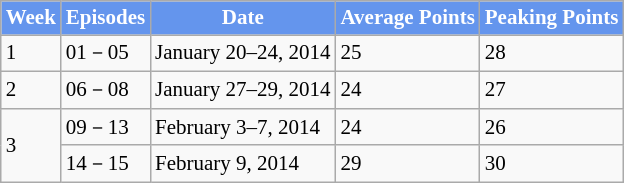<table class="wikitable" style="font-size:14px;">
<tr style="background:cornflowerblue; color:white" align="center">
<td><strong>Week</strong></td>
<td><strong>Episodes</strong></td>
<td><strong>Date</strong></td>
<td><strong>Average Points</strong></td>
<td><strong>Peaking Points</strong></td>
</tr>
<tr>
<td>1</td>
<td>01－05</td>
<td>January 20–24, 2014</td>
<td>25</td>
<td>28</td>
</tr>
<tr>
<td>2</td>
<td>06－08</td>
<td>January 27–29, 2014</td>
<td>24</td>
<td>27</td>
</tr>
<tr>
<td rowspan=2>3</td>
<td>09－13</td>
<td>February 3–7, 2014</td>
<td>24</td>
<td>26</td>
</tr>
<tr>
<td>14－15</td>
<td>February 9, 2014</td>
<td>29</td>
<td>30</td>
</tr>
</table>
